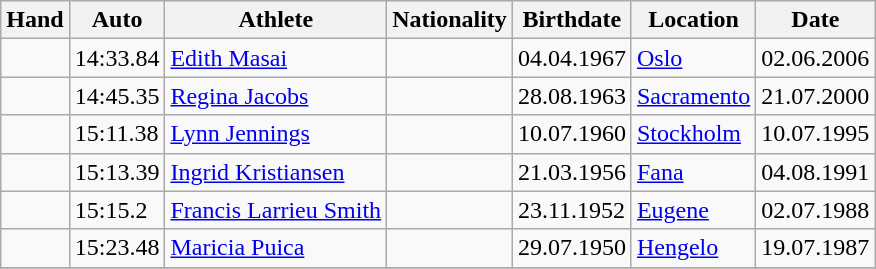<table class="wikitable">
<tr>
<th>Hand</th>
<th>Auto</th>
<th>Athlete</th>
<th>Nationality</th>
<th>Birthdate</th>
<th>Location</th>
<th>Date</th>
</tr>
<tr>
<td></td>
<td>14:33.84</td>
<td><a href='#'>Edith Masai</a></td>
<td></td>
<td>04.04.1967</td>
<td><a href='#'>Oslo</a></td>
<td>02.06.2006</td>
</tr>
<tr>
<td></td>
<td>14:45.35</td>
<td><a href='#'>Regina Jacobs</a></td>
<td></td>
<td>28.08.1963</td>
<td><a href='#'>Sacramento</a></td>
<td>21.07.2000</td>
</tr>
<tr>
<td></td>
<td>15:11.38</td>
<td><a href='#'>Lynn Jennings</a></td>
<td></td>
<td>10.07.1960</td>
<td><a href='#'>Stockholm</a></td>
<td>10.07.1995</td>
</tr>
<tr>
<td></td>
<td>15:13.39</td>
<td><a href='#'>Ingrid Kristiansen</a></td>
<td></td>
<td>21.03.1956</td>
<td><a href='#'>Fana</a></td>
<td>04.08.1991</td>
</tr>
<tr>
<td></td>
<td>15:15.2</td>
<td><a href='#'>Francis Larrieu Smith</a></td>
<td></td>
<td>23.11.1952</td>
<td><a href='#'>Eugene</a></td>
<td>02.07.1988</td>
</tr>
<tr>
<td></td>
<td>15:23.48</td>
<td><a href='#'>Maricia Puica</a></td>
<td></td>
<td>29.07.1950</td>
<td><a href='#'>Hengelo</a></td>
<td>19.07.1987</td>
</tr>
<tr>
</tr>
</table>
